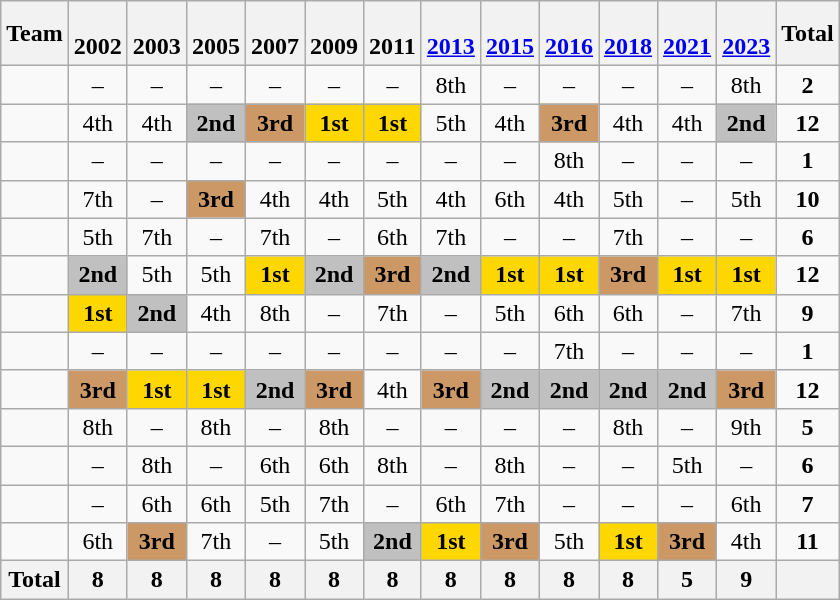<table class="wikitable" style="text-align:center">
<tr>
<th>Team</th>
<th><br>2002</th>
<th><br>2003</th>
<th><br>2005</th>
<th><br>2007</th>
<th><br>2009</th>
<th><br>2011</th>
<th><br><a href='#'>2013</a></th>
<th><br><a href='#'>2015</a></th>
<th><br><a href='#'>2016</a></th>
<th><br><a href='#'>2018</a></th>
<th><br><a href='#'>2021</a></th>
<th><br><a href='#'>2023</a></th>
<th>Total</th>
</tr>
<tr>
<td align=left></td>
<td>–</td>
<td>–</td>
<td>–</td>
<td>–</td>
<td>–</td>
<td>–</td>
<td>8th</td>
<td>–</td>
<td>–</td>
<td>–</td>
<td>–</td>
<td>8th</td>
<td><strong>2</strong></td>
</tr>
<tr>
<td align=left></td>
<td>4th</td>
<td>4th</td>
<td bgcolor=silver><strong>2nd</strong></td>
<td bgcolor=cc9966><strong>3rd</strong></td>
<td bgcolor=gold><strong>1st</strong></td>
<td bgcolor=gold><strong>1st</strong></td>
<td>5th</td>
<td>4th</td>
<td bgcolor=cc9966><strong>3rd</strong></td>
<td>4th</td>
<td>4th</td>
<td bgcolor=silver><strong>2nd</strong></td>
<td><strong>12</strong></td>
</tr>
<tr>
<td align=left></td>
<td>–</td>
<td>–</td>
<td>–</td>
<td>–</td>
<td>–</td>
<td>–</td>
<td>–</td>
<td>–</td>
<td>8th</td>
<td>–</td>
<td>–</td>
<td>–</td>
<td><strong>1</strong></td>
</tr>
<tr>
<td align=left></td>
<td>7th</td>
<td>–</td>
<td bgcolor=cc9966><strong>3rd</strong></td>
<td>4th</td>
<td>4th</td>
<td>5th</td>
<td>4th</td>
<td>6th</td>
<td>4th</td>
<td>5th</td>
<td>–</td>
<td>5th</td>
<td><strong>10</strong></td>
</tr>
<tr>
<td align=left></td>
<td>5th</td>
<td>7th</td>
<td>–</td>
<td>7th</td>
<td>–</td>
<td>6th</td>
<td>7th</td>
<td>–</td>
<td>–</td>
<td>7th</td>
<td>–</td>
<td>–</td>
<td><strong>6</strong></td>
</tr>
<tr>
<td align=left></td>
<td bgcolor=silver><strong>2nd</strong></td>
<td>5th</td>
<td>5th</td>
<td bgcolor=gold><strong>1st</strong></td>
<td bgcolor=silver><strong>2nd</strong></td>
<td bgcolor=cc9966><strong>3rd</strong></td>
<td bgcolor=silver><strong>2nd</strong></td>
<td bgcolor=gold><strong>1st</strong></td>
<td bgcolor=gold><strong>1st</strong></td>
<td bgcolor=cc9966><strong>3rd</strong></td>
<td bgcolor=gold><strong>1st</strong></td>
<td bgcolor=gold><strong>1st</strong></td>
<td><strong>12</strong></td>
</tr>
<tr>
<td align=left></td>
<td bgcolor=gold><strong>1st</strong></td>
<td bgcolor=silver><strong>2nd</strong></td>
<td>4th</td>
<td>8th</td>
<td>–</td>
<td>7th</td>
<td>–</td>
<td>5th</td>
<td>6th</td>
<td>6th</td>
<td>–</td>
<td>7th</td>
<td><strong>9</strong></td>
</tr>
<tr>
<td align=left></td>
<td>–</td>
<td>–</td>
<td>–</td>
<td>–</td>
<td>–</td>
<td>–</td>
<td>–</td>
<td>–</td>
<td>7th</td>
<td>–</td>
<td>–</td>
<td>–</td>
<td><strong>1</strong></td>
</tr>
<tr>
<td align=left></td>
<td bgcolor=cc9966><strong>3rd</strong></td>
<td bgcolor=gold><strong>1st</strong></td>
<td bgcolor=gold><strong>1st</strong></td>
<td bgcolor=silver><strong>2nd</strong></td>
<td bgcolor=cc9966><strong>3rd</strong></td>
<td>4th</td>
<td bgcolor=cc9966><strong>3rd</strong></td>
<td bgcolor=silver><strong>2nd</strong></td>
<td bgcolor=silver><strong>2nd</strong></td>
<td bgcolor=silver><strong>2nd</strong></td>
<td bgcolor=silver><strong>2nd</strong></td>
<td bgcolor=cc9966><strong>3rd</strong></td>
<td><strong>12</strong></td>
</tr>
<tr>
<td align=left></td>
<td>8th</td>
<td>–</td>
<td>8th</td>
<td>–</td>
<td>8th</td>
<td>–</td>
<td>–</td>
<td>–</td>
<td>–</td>
<td>8th</td>
<td>–</td>
<td>9th</td>
<td><strong>5</strong></td>
</tr>
<tr>
<td align=left></td>
<td>–</td>
<td>8th</td>
<td>–</td>
<td>6th</td>
<td>6th</td>
<td>8th</td>
<td>–</td>
<td>8th</td>
<td>–</td>
<td>–</td>
<td>5th</td>
<td>–</td>
<td><strong>6</strong></td>
</tr>
<tr>
<td align=left></td>
<td>–</td>
<td>6th</td>
<td>6th</td>
<td>5th</td>
<td>7th</td>
<td>–</td>
<td>6th</td>
<td>7th</td>
<td>–</td>
<td>–</td>
<td>–</td>
<td>6th</td>
<td><strong>7</strong></td>
</tr>
<tr>
<td align=left></td>
<td>6th</td>
<td bgcolor=cc9966><strong>3rd</strong></td>
<td>7th</td>
<td>–</td>
<td>5th</td>
<td bgcolor=silver><strong>2nd</strong></td>
<td bgcolor=gold><strong>1st</strong></td>
<td bgcolor=cc9966><strong>3rd</strong></td>
<td>5th</td>
<td bgcolor=gold><strong>1st</strong></td>
<td bgcolor=cc9966><strong>3rd</strong></td>
<td>4th</td>
<td><strong>11</strong></td>
</tr>
<tr>
<th>Total</th>
<th>8</th>
<th>8</th>
<th>8</th>
<th>8</th>
<th>8</th>
<th>8</th>
<th>8</th>
<th>8</th>
<th>8</th>
<th>8</th>
<th>5</th>
<th>9</th>
<th></th>
</tr>
</table>
